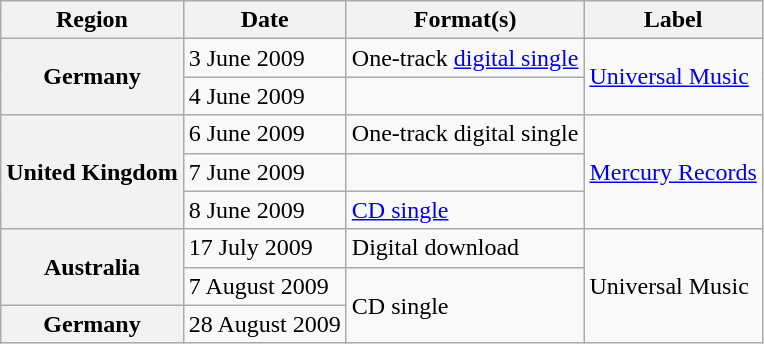<table class="wikitable plainrowheaders">
<tr>
<th scope="col">Region</th>
<th scope="col">Date</th>
<th scope="col">Format(s)</th>
<th scope="col">Label</th>
</tr>
<tr>
<th scope="row" rowspan="2">Germany</th>
<td>3 June 2009</td>
<td>One-track <a href='#'>digital single</a></td>
<td rowspan="2"><a href='#'>Universal Music</a></td>
</tr>
<tr>
<td>4 June 2009</td>
<td></td>
</tr>
<tr>
<th scope="row" rowspan="3">United Kingdom</th>
<td>6 June 2009</td>
<td>One-track digital single</td>
<td rowspan="3"><a href='#'>Mercury Records</a></td>
</tr>
<tr>
<td>7 June 2009</td>
<td></td>
</tr>
<tr>
<td>8 June 2009</td>
<td><a href='#'>CD single</a></td>
</tr>
<tr>
<th scope="row" rowspan="2">Australia</th>
<td>17 July 2009</td>
<td>Digital download</td>
<td rowspan="3">Universal Music</td>
</tr>
<tr>
<td>7 August 2009</td>
<td rowspan="2">CD single</td>
</tr>
<tr>
<th scope="row">Germany</th>
<td>28 August 2009</td>
</tr>
</table>
